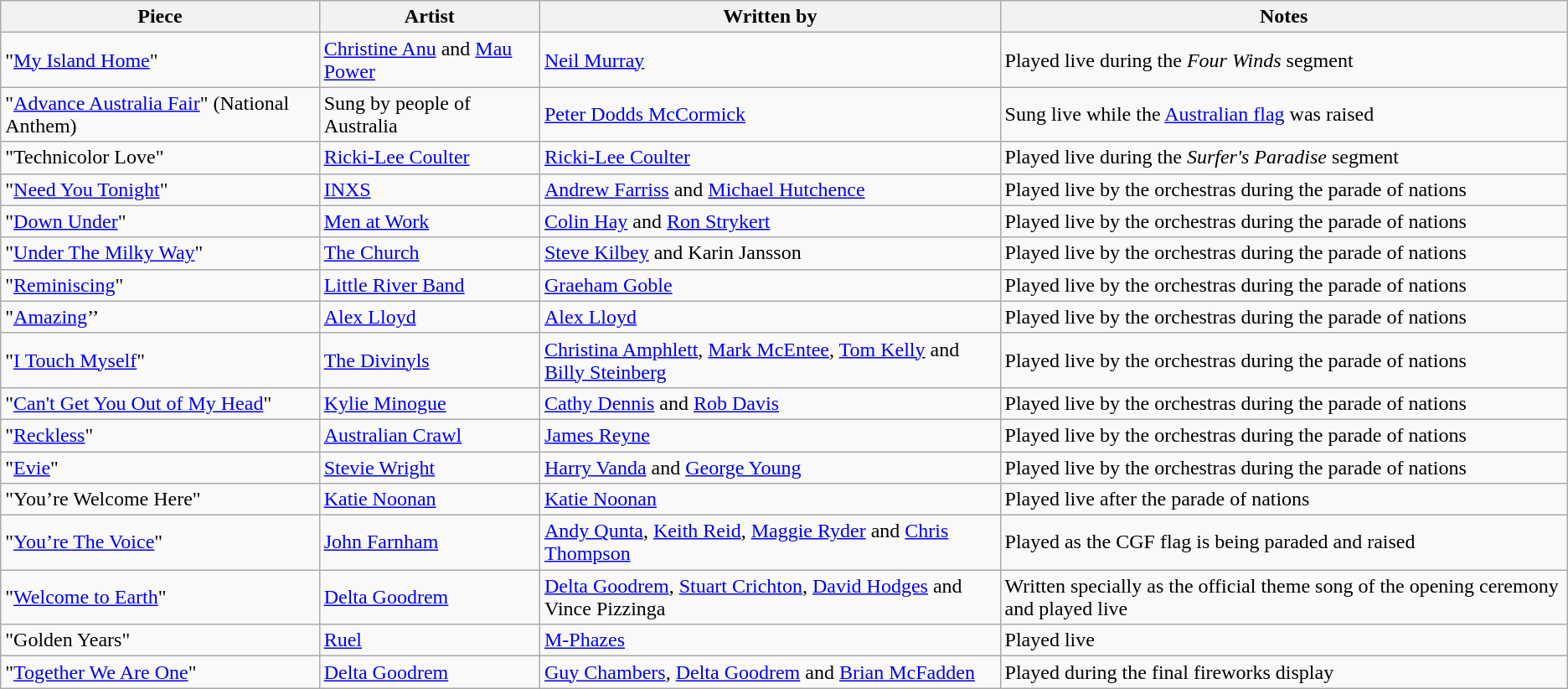<table class="wikitable">
<tr>
<th>Piece</th>
<th>Artist</th>
<th>Written by</th>
<th>Notes</th>
</tr>
<tr>
<td>"<a href='#'>My Island Home</a>"</td>
<td><a href='#'>Christine Anu</a> and <a href='#'>Mau Power</a></td>
<td><a href='#'>Neil Murray</a></td>
<td>Played live during the <em>Four Winds</em> segment</td>
</tr>
<tr>
<td>"<a href='#'>Advance Australia Fair</a>" (National Anthem)</td>
<td>Sung by people of Australia</td>
<td><a href='#'>Peter Dodds McCormick</a></td>
<td>Sung live while the <a href='#'>Australian flag</a> was raised</td>
</tr>
<tr>
<td>"Technicolor Love"</td>
<td><a href='#'>Ricki-Lee Coulter</a></td>
<td><a href='#'>Ricki-Lee Coulter</a></td>
<td>Played live during the <em>Surfer's Paradise</em> segment</td>
</tr>
<tr>
<td>"<a href='#'>Need You Tonight</a>"</td>
<td><a href='#'>INXS</a></td>
<td><a href='#'>Andrew Farriss</a> and <a href='#'>Michael Hutchence</a></td>
<td>Played live by the orchestras during the parade of nations</td>
</tr>
<tr>
<td>"<a href='#'>Down Under</a>"</td>
<td><a href='#'>Men at Work</a></td>
<td><a href='#'>Colin Hay</a> and <a href='#'>Ron Strykert</a></td>
<td>Played live by the orchestras during the parade of nations</td>
</tr>
<tr>
<td>"<a href='#'>Under The Milky Way</a>"</td>
<td><a href='#'>The Church</a></td>
<td><a href='#'>Steve Kilbey</a> and Karin Jansson</td>
<td>Played live by the orchestras during the parade of nations</td>
</tr>
<tr>
<td>"<a href='#'>Reminiscing</a>"</td>
<td><a href='#'>Little River Band</a></td>
<td><a href='#'>Graeham Goble</a></td>
<td>Played live by the orchestras during the parade of nations</td>
</tr>
<tr>
<td>"<a href='#'>Amazing</a>’’</td>
<td><a href='#'>Alex Lloyd</a></td>
<td><a href='#'>Alex Lloyd</a></td>
<td>Played live by the orchestras during the parade of nations</td>
</tr>
<tr>
<td>"<a href='#'>I Touch Myself</a>"</td>
<td><a href='#'>The Divinyls</a></td>
<td><a href='#'>Christina Amphlett</a>, <a href='#'>Mark McEntee</a>, <a href='#'>Tom Kelly</a> and <a href='#'>Billy Steinberg</a></td>
<td>Played live by the orchestras during the parade of nations</td>
</tr>
<tr>
<td>"<a href='#'>Can't Get You Out of My Head</a>"</td>
<td><a href='#'>Kylie Minogue</a></td>
<td><a href='#'>Cathy Dennis</a> and <a href='#'>Rob Davis</a></td>
<td>Played live by the orchestras during the parade of nations</td>
</tr>
<tr>
<td>"<a href='#'>Reckless</a>"</td>
<td><a href='#'>Australian Crawl</a></td>
<td><a href='#'>James Reyne</a></td>
<td>Played live by the orchestras during the parade of nations</td>
</tr>
<tr>
<td>"<a href='#'>Evie</a>"</td>
<td><a href='#'>Stevie Wright</a></td>
<td><a href='#'>Harry Vanda</a> and <a href='#'>George Young</a></td>
<td>Played live by the orchestras during the parade of nations</td>
</tr>
<tr>
<td>"You’re Welcome Here"</td>
<td><a href='#'>Katie Noonan</a></td>
<td><a href='#'>Katie Noonan</a></td>
<td>Played live after the parade of nations</td>
</tr>
<tr>
<td>"<a href='#'>You’re The Voice</a>"</td>
<td><a href='#'>John Farnham</a></td>
<td><a href='#'>Andy Qunta</a>, <a href='#'>Keith Reid</a>, <a href='#'>Maggie Ryder</a> and <a href='#'>Chris Thompson</a></td>
<td>Played as the CGF flag is being paraded and raised</td>
</tr>
<tr>
<td>"<a href='#'>Welcome to Earth</a>"</td>
<td><a href='#'>Delta Goodrem</a></td>
<td><a href='#'>Delta Goodrem</a>, <a href='#'>Stuart Crichton</a>, <a href='#'>David Hodges</a> and Vince Pizzinga</td>
<td>Written specially as the official theme song of the opening ceremony and played live</td>
</tr>
<tr>
<td>"Golden Years"</td>
<td><a href='#'>Ruel</a></td>
<td><a href='#'>M-Phazes</a></td>
<td>Played live</td>
</tr>
<tr>
<td>"<a href='#'>Together We Are One</a>"</td>
<td><a href='#'>Delta Goodrem</a></td>
<td><a href='#'>Guy Chambers</a>, <a href='#'>Delta Goodrem</a> and <a href='#'>Brian McFadden</a></td>
<td>Played during the final fireworks display</td>
</tr>
</table>
